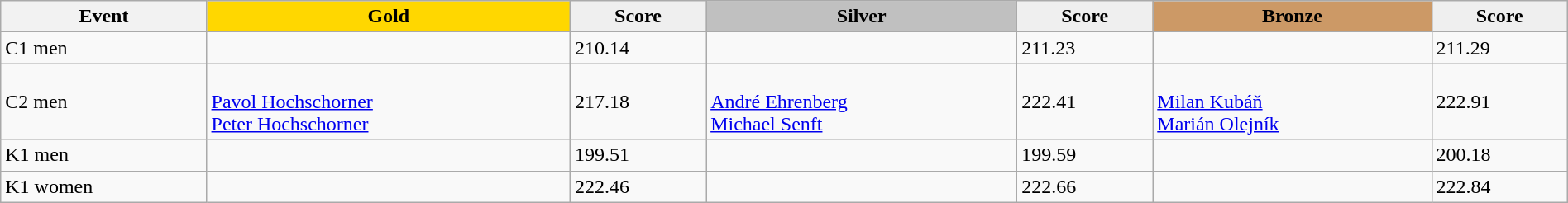<table class="wikitable" width=100%>
<tr>
<th>Event</th>
<td align=center bgcolor="gold"><strong>Gold</strong></td>
<td align=center bgcolor="EFEFEF"><strong>Score</strong></td>
<td align=center bgcolor="silver"><strong>Silver</strong></td>
<td align=center bgcolor="EFEFEF"><strong>Score</strong></td>
<td align=center bgcolor="CC9966"><strong>Bronze</strong></td>
<td align=center bgcolor="EFEFEF"><strong>Score</strong></td>
</tr>
<tr>
<td>C1 men</td>
<td></td>
<td>210.14</td>
<td></td>
<td>211.23</td>
<td></td>
<td>211.29</td>
</tr>
<tr>
<td>C2 men</td>
<td><br><a href='#'>Pavol Hochschorner</a><br><a href='#'>Peter Hochschorner</a></td>
<td>217.18</td>
<td><br><a href='#'>André Ehrenberg</a><br><a href='#'>Michael Senft</a></td>
<td>222.41</td>
<td><br><a href='#'>Milan Kubáň</a><br><a href='#'>Marián Olejník</a></td>
<td>222.91</td>
</tr>
<tr>
<td>K1 men</td>
<td></td>
<td>199.51</td>
<td></td>
<td>199.59</td>
<td></td>
<td>200.18</td>
</tr>
<tr>
<td>K1 women</td>
<td></td>
<td>222.46</td>
<td></td>
<td>222.66</td>
<td></td>
<td>222.84</td>
</tr>
</table>
